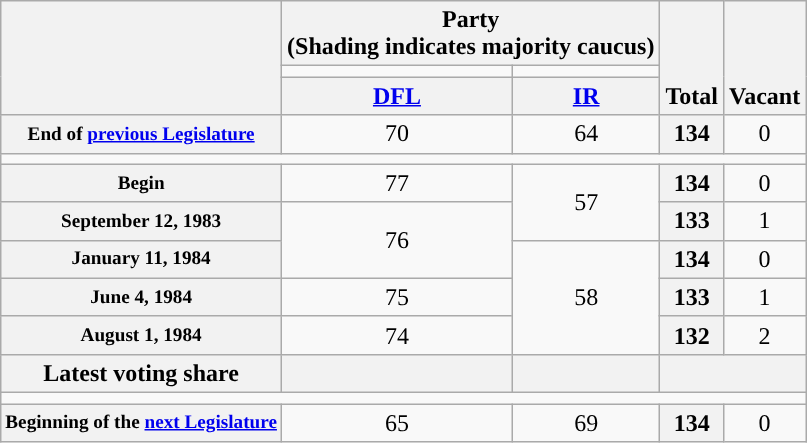<table class=wikitable style="text-align:center">
<tr style="vertical-align:bottom;">
<th rowspan=3></th>
<th colspan=2>Party <div>(Shading indicates majority caucus)</div></th>
<th rowspan=3>Total</th>
<th rowspan=3>Vacant</th>
</tr>
<tr style="height:5px">
<td style="background-color:"></td>
<td style="background-color:"></td>
</tr>
<tr>
<th><a href='#'>DFL</a></th>
<th><a href='#'>IR</a></th>
</tr>
<tr>
<th style="white-space:nowrap; font-size:80%;">End of <a href='#'>previous Legislature</a></th>
<td>70</td>
<td>64</td>
<th>134</th>
<td>0</td>
</tr>
<tr>
<td colspan=5></td>
</tr>
<tr>
<th style="font-size:80%">Begin</th>
<td>77</td>
<td rowspan="2">57</td>
<th>134</th>
<td>0</td>
</tr>
<tr>
<th style="font-size:80%">September 12, 1983 </th>
<td rowspan="2" >76</td>
<th>133</th>
<td>1</td>
</tr>
<tr>
<th style="font-size:80%">January 11, 1984 </th>
<td rowspan="3">58</td>
<th>134</th>
<td>0</td>
</tr>
<tr>
<th style="font-size:80%">June 4, 1984 </th>
<td>75</td>
<th>133</th>
<td>1</td>
</tr>
<tr>
<th style="font-size:80%">August 1, 1984 </th>
<td>74</td>
<th>132</th>
<td>2</td>
</tr>
<tr>
<th>Latest voting share</th>
<th></th>
<th></th>
<th colspan=2></th>
</tr>
<tr>
<td colspan=5></td>
</tr>
<tr>
<th style="white-space:nowrap; font-size:80%;">Beginning of the <a href='#'>next Legislature</a></th>
<td>65</td>
<td>69</td>
<th>134</th>
<td>0</td>
</tr>
</table>
